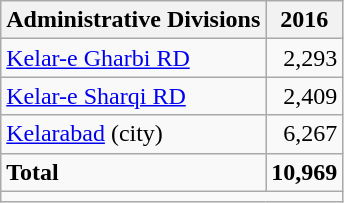<table class="wikitable">
<tr>
<th>Administrative Divisions</th>
<th>2016</th>
</tr>
<tr>
<td><a href='#'>Kelar-e Gharbi RD</a></td>
<td style="text-align: right;">2,293</td>
</tr>
<tr>
<td><a href='#'>Kelar-e Sharqi RD</a></td>
<td style="text-align: right;">2,409</td>
</tr>
<tr>
<td><a href='#'>Kelarabad</a> (city)</td>
<td style="text-align: right;">6,267</td>
</tr>
<tr>
<td><strong>Total</strong></td>
<td style="text-align: right;"><strong>10,969</strong></td>
</tr>
<tr>
<td colspan=2></td>
</tr>
</table>
